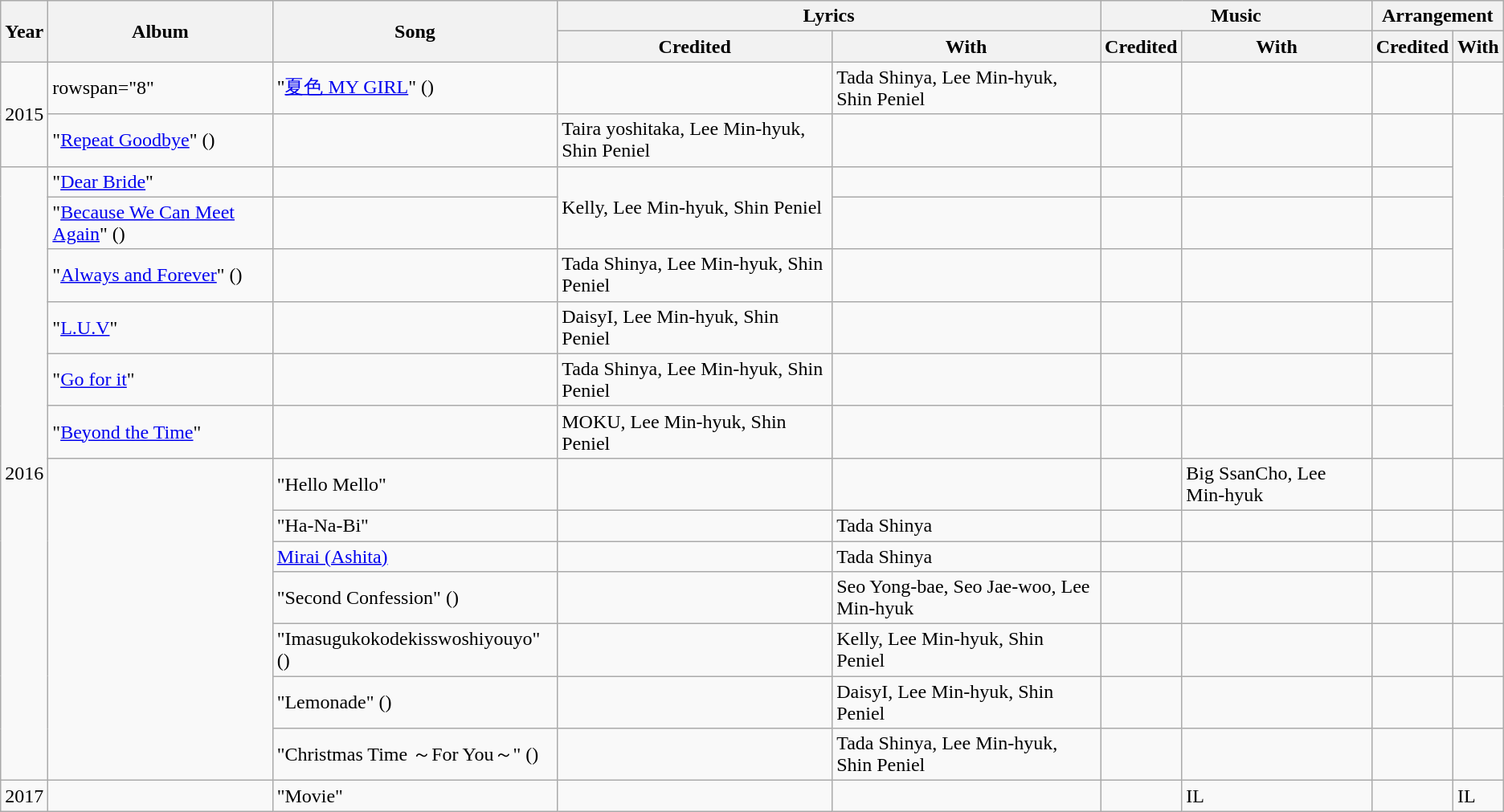<table class="wikitable">
<tr>
<th rowspan="2">Year</th>
<th rowspan="2">Album</th>
<th rowspan="2">Song</th>
<th colspan="2">Lyrics</th>
<th colspan="2">Music</th>
<th colspan="2">Arrangement</th>
</tr>
<tr>
<th>Credited</th>
<th>With</th>
<th>Credited</th>
<th>With</th>
<th>Credited</th>
<th>With</th>
</tr>
<tr>
<td rowspan="2">2015</td>
<td>rowspan="8" </td>
<td>"<a href='#'>夏色 MY GIRL</a>" ()</td>
<td></td>
<td>Tada Shinya,  Lee Min-hyuk, Shin Peniel</td>
<td></td>
<td></td>
<td></td>
<td></td>
</tr>
<tr>
<td>"<a href='#'>Repeat Goodbye</a>" ()</td>
<td></td>
<td>Taira yoshitaka, Lee Min-hyuk, Shin Peniel</td>
<td></td>
<td></td>
<td></td>
<td></td>
</tr>
<tr>
<td rowspan="13">2016</td>
<td>"<a href='#'>Dear Bride</a>"</td>
<td></td>
<td rowspan="2">Kelly, Lee Min-hyuk, Shin Peniel</td>
<td></td>
<td></td>
<td></td>
<td></td>
</tr>
<tr>
<td>"<a href='#'>Because We Can Meet Again</a>" ()</td>
<td></td>
<td></td>
<td></td>
<td></td>
<td></td>
</tr>
<tr>
<td>"<a href='#'>Always and Forever</a>" ()</td>
<td></td>
<td>Tada Shinya,  Lee Min-hyuk, Shin Peniel</td>
<td></td>
<td></td>
<td></td>
<td></td>
</tr>
<tr>
<td>"<a href='#'>L.U.V</a>"</td>
<td></td>
<td>DaisyI, Lee Min-hyuk, Shin Peniel</td>
<td></td>
<td></td>
<td></td>
<td></td>
</tr>
<tr>
<td>"<a href='#'>Go for it</a>"</td>
<td></td>
<td>Tada Shinya, Lee Min-hyuk, Shin Peniel</td>
<td></td>
<td></td>
<td></td>
<td></td>
</tr>
<tr>
<td>"<a href='#'>Beyond the Time</a>"</td>
<td></td>
<td>MOKU, Lee Min-hyuk, Shin Peniel</td>
<td></td>
<td></td>
<td></td>
<td></td>
</tr>
<tr>
<td rowspan="7"></td>
<td>"Hello Mello"</td>
<td></td>
<td></td>
<td></td>
<td>Big SsanCho, Lee Min-hyuk</td>
<td></td>
<td></td>
</tr>
<tr>
<td>"Ha-Na-Bi"</td>
<td></td>
<td>Tada Shinya</td>
<td></td>
<td></td>
<td></td>
<td></td>
</tr>
<tr>
<td><a href='#'>Mirai (Ashita)</a></td>
<td></td>
<td>Tada Shinya</td>
<td></td>
<td></td>
<td></td>
<td></td>
</tr>
<tr>
<td>"Second Confession" ()</td>
<td></td>
<td>Seo Yong-bae, Seo Jae-woo, Lee Min-hyuk</td>
<td></td>
<td></td>
<td></td>
<td></td>
</tr>
<tr>
<td>"Imasugukokodekisswoshiyouyo" ()</td>
<td></td>
<td>Kelly, Lee Min-hyuk, Shin Peniel</td>
<td></td>
<td></td>
<td></td>
<td></td>
</tr>
<tr>
<td>"Lemonade" ()</td>
<td></td>
<td>DaisyI,  Lee Min-hyuk, Shin Peniel</td>
<td></td>
<td></td>
<td></td>
<td></td>
</tr>
<tr>
<td>"Christmas Time ～For You～" ()</td>
<td></td>
<td>Tada Shinya, Lee Min-hyuk, Shin Peniel</td>
<td></td>
<td></td>
<td></td>
<td></td>
</tr>
<tr>
<td>2017</td>
<td></td>
<td>"Movie"</td>
<td></td>
<td></td>
<td></td>
<td>IL</td>
<td></td>
<td>IL</td>
</tr>
</table>
